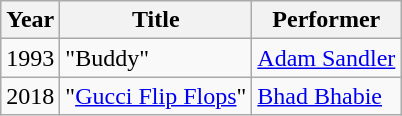<table class="wikitable sortable">
<tr>
<th>Year</th>
<th>Title</th>
<th>Performer</th>
</tr>
<tr>
<td>1993</td>
<td>"Buddy"</td>
<td><a href='#'>Adam Sandler</a></td>
</tr>
<tr>
<td>2018</td>
<td>"<a href='#'>Gucci Flip Flops</a>"</td>
<td><a href='#'>Bhad Bhabie</a></td>
</tr>
</table>
